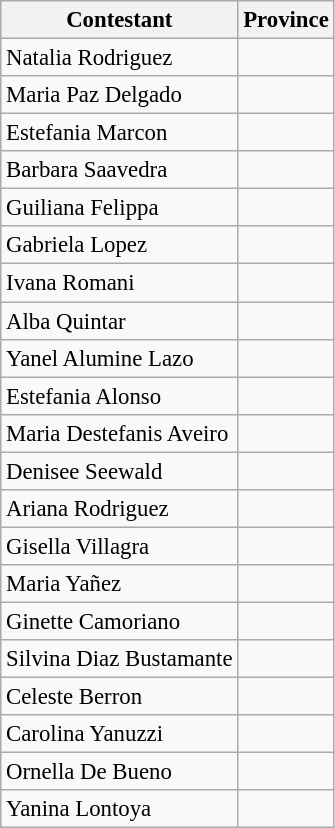<table class="wikitable sortable" style="font-size: 95%;">
<tr>
<th>Contestant</th>
<th>Province</th>
</tr>
<tr>
<td>Natalia Rodriguez</td>
<td></td>
</tr>
<tr>
<td>Maria Paz Delgado</td>
<td></td>
</tr>
<tr>
<td>Estefania Marcon</td>
<td></td>
</tr>
<tr>
<td>Barbara Saavedra</td>
<td></td>
</tr>
<tr>
<td>Guiliana Felippa</td>
<td></td>
</tr>
<tr>
<td>Gabriela Lopez</td>
<td></td>
</tr>
<tr>
<td>Ivana Romani</td>
<td></td>
</tr>
<tr>
<td>Alba Quintar</td>
<td></td>
</tr>
<tr>
<td>Yanel Alumine Lazo</td>
<td></td>
</tr>
<tr>
<td>Estefania Alonso</td>
<td></td>
</tr>
<tr>
<td>Maria Destefanis Aveiro</td>
<td></td>
</tr>
<tr>
<td>Denisee Seewald</td>
<td></td>
</tr>
<tr>
<td>Ariana Rodriguez</td>
<td></td>
</tr>
<tr>
<td>Gisella Villagra</td>
<td></td>
</tr>
<tr>
<td>Maria Yañez</td>
<td></td>
</tr>
<tr>
<td>Ginette Camoriano</td>
<td></td>
</tr>
<tr>
<td>Silvina Diaz Bustamante</td>
<td></td>
</tr>
<tr>
<td>Celeste Berron</td>
<td></td>
</tr>
<tr>
<td>Carolina Yanuzzi</td>
<td></td>
</tr>
<tr>
<td>Ornella De Bueno</td>
<td></td>
</tr>
<tr>
<td>Yanina Lontoya</td>
<td></td>
</tr>
</table>
